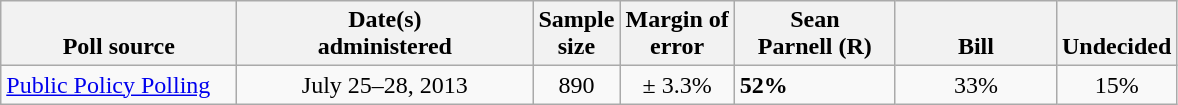<table class="wikitable">
<tr valign= bottom>
<th style="width:150px;">Poll source</th>
<th style="width:190px;">Date(s)<br>administered</th>
<th class=small>Sample<br>size</th>
<th>Margin of<br>error</th>
<th style="width:100px;">Sean<br>Parnell (R)</th>
<th style="width:100px;">Bill<br></th>
<th style="width:40px;">Undecided</th>
</tr>
<tr>
<td><a href='#'>Public Policy Polling</a></td>
<td align=center>July 25–28, 2013</td>
<td align=center>890</td>
<td align=center>± 3.3%</td>
<td><strong>52%</strong></td>
<td align=center>33%</td>
<td align=center>15%</td>
</tr>
</table>
